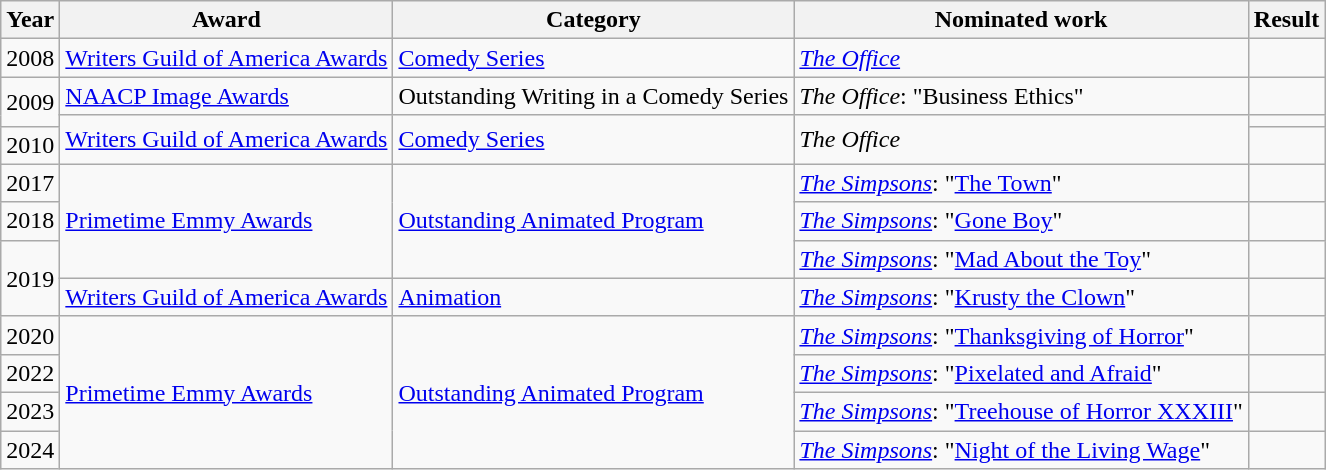<table class="wikitable">
<tr>
<th>Year</th>
<th>Award</th>
<th>Category</th>
<th>Nominated work</th>
<th>Result</th>
</tr>
<tr>
<td>2008</td>
<td><a href='#'>Writers Guild of America Awards</a></td>
<td><a href='#'>Comedy Series</a></td>
<td><em><a href='#'>The Office</a></em></td>
<td></td>
</tr>
<tr>
<td rowspan="2">2009</td>
<td><a href='#'>NAACP Image Awards</a></td>
<td>Outstanding Writing in a Comedy Series</td>
<td><em>The Office</em>: "Business Ethics"</td>
<td></td>
</tr>
<tr>
<td rowspan="2"><a href='#'>Writers Guild of America Awards</a></td>
<td rowspan="2"><a href='#'>Comedy Series</a></td>
<td rowspan="2"><em>The Office</em></td>
<td></td>
</tr>
<tr>
<td>2010</td>
<td></td>
</tr>
<tr>
<td>2017</td>
<td rowspan="3"><a href='#'>Primetime Emmy Awards</a></td>
<td rowspan="3"><a href='#'>Outstanding Animated Program</a></td>
<td><em><a href='#'>The Simpsons</a></em>: "<a href='#'>The Town</a>"</td>
<td></td>
</tr>
<tr>
<td>2018</td>
<td><em><a href='#'>The Simpsons</a></em>: "<a href='#'>Gone Boy</a>"</td>
<td></td>
</tr>
<tr>
<td rowspan="2">2019</td>
<td><em><a href='#'>The Simpsons</a></em>: "<a href='#'>Mad About the Toy</a>"</td>
<td></td>
</tr>
<tr>
<td><a href='#'>Writers Guild of America Awards</a></td>
<td><a href='#'>Animation</a></td>
<td><em><a href='#'>The Simpsons</a></em>: "<a href='#'>Krusty the Clown</a>"</td>
<td></td>
</tr>
<tr>
<td>2020</td>
<td rowspan="4"><a href='#'>Primetime Emmy Awards</a></td>
<td rowspan="4"><a href='#'>Outstanding Animated Program</a></td>
<td><em><a href='#'>The Simpsons</a></em>: "<a href='#'>Thanksgiving of Horror</a>"</td>
<td></td>
</tr>
<tr>
<td>2022</td>
<td><em><a href='#'>The Simpsons</a></em>: "<a href='#'>Pixelated and Afraid</a>"</td>
<td></td>
</tr>
<tr>
<td>2023</td>
<td><em><a href='#'>The Simpsons</a></em>: "<a href='#'>Treehouse of Horror XXXIII</a>"</td>
<td></td>
</tr>
<tr>
<td>2024</td>
<td><em><a href='#'>The Simpsons</a></em>: "<a href='#'>Night of the Living Wage</a>"</td>
<td></td>
</tr>
</table>
